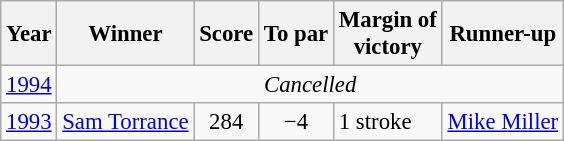<table class=wikitable style="font-size:95%">
<tr>
<th>Year</th>
<th>Winner</th>
<th>Score</th>
<th>To par</th>
<th>Margin of<br>victory</th>
<th>Runner-up</th>
</tr>
<tr>
<td><a href='#'>1994</a></td>
<td colspan=5 align=center><em>Cancelled</em></td>
</tr>
<tr>
<td><a href='#'>1993</a></td>
<td> <a href='#'>Sam Torrance</a></td>
<td align=center>284</td>
<td align=center>−4</td>
<td>1 stroke</td>
<td> <a href='#'>Mike Miller</a></td>
</tr>
</table>
